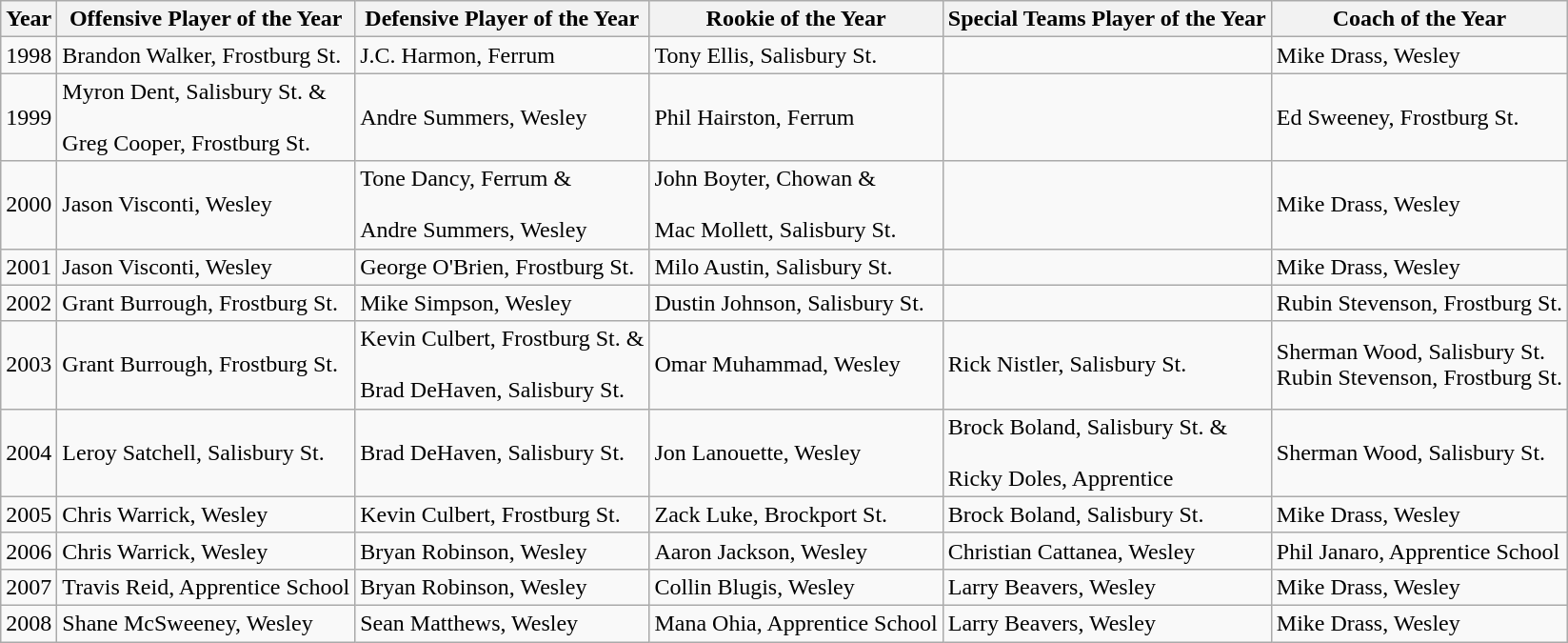<table class="wikitable">
<tr>
<th>Year</th>
<th>Offensive Player of the Year</th>
<th>Defensive Player of the Year</th>
<th>Rookie of the Year</th>
<th>Special Teams Player of the Year</th>
<th>Coach of the Year</th>
</tr>
<tr>
<td>1998</td>
<td>Brandon Walker, Frostburg St.</td>
<td>J.C. Harmon, Ferrum</td>
<td>Tony Ellis, Salisbury St.</td>
<td></td>
<td>Mike Drass, Wesley</td>
</tr>
<tr>
<td>1999</td>
<td>Myron Dent, Salisbury St. &<br><br>Greg Cooper, Frostburg St.</td>
<td>Andre Summers, Wesley</td>
<td>Phil Hairston, Ferrum</td>
<td></td>
<td>Ed Sweeney, Frostburg St.</td>
</tr>
<tr>
<td>2000</td>
<td>Jason Visconti, Wesley</td>
<td>Tone Dancy, Ferrum &<br><br>Andre Summers, Wesley</td>
<td>John Boyter, Chowan &<br><br>Mac Mollett, Salisbury St.</td>
<td></td>
<td>Mike Drass, Wesley</td>
</tr>
<tr>
<td>2001</td>
<td>Jason Visconti, Wesley</td>
<td>George O'Brien, Frostburg St.</td>
<td>Milo Austin, Salisbury St.</td>
<td></td>
<td>Mike Drass, Wesley</td>
</tr>
<tr>
<td>2002</td>
<td>Grant Burrough, Frostburg St.</td>
<td>Mike Simpson, Wesley</td>
<td>Dustin Johnson, Salisbury St.</td>
<td></td>
<td>Rubin Stevenson, Frostburg St.</td>
</tr>
<tr>
<td>2003</td>
<td>Grant Burrough, Frostburg St.</td>
<td>Kevin Culbert, Frostburg St. & <br><br>Brad DeHaven, Salisbury St.</td>
<td>Omar Muhammad, Wesley</td>
<td>Rick Nistler, Salisbury St.</td>
<td>Sherman Wood, Salisbury St.<br>Rubin Stevenson, Frostburg St.</td>
</tr>
<tr>
<td>2004</td>
<td>Leroy Satchell, Salisbury St.</td>
<td>Brad DeHaven, Salisbury St.</td>
<td>Jon Lanouette, Wesley</td>
<td>Brock Boland, Salisbury St. & <br><br>Ricky Doles, Apprentice</td>
<td>Sherman Wood, Salisbury St.</td>
</tr>
<tr>
<td>2005</td>
<td>Chris Warrick, Wesley</td>
<td>Kevin Culbert, Frostburg St.</td>
<td>Zack Luke, Brockport St.</td>
<td>Brock Boland, Salisbury St.</td>
<td>Mike Drass, Wesley</td>
</tr>
<tr>
<td>2006</td>
<td>Chris Warrick, Wesley</td>
<td>Bryan Robinson, Wesley</td>
<td>Aaron Jackson, Wesley</td>
<td>Christian Cattanea, Wesley</td>
<td>Phil Janaro, Apprentice School</td>
</tr>
<tr>
<td>2007</td>
<td>Travis Reid, Apprentice School</td>
<td>Bryan Robinson, Wesley</td>
<td>Collin Blugis, Wesley</td>
<td>Larry Beavers, Wesley</td>
<td>Mike Drass, Wesley</td>
</tr>
<tr>
<td>2008</td>
<td>Shane McSweeney, Wesley</td>
<td>Sean Matthews, Wesley</td>
<td>Mana Ohia, Apprentice School</td>
<td>Larry Beavers, Wesley</td>
<td>Mike Drass, Wesley</td>
</tr>
</table>
